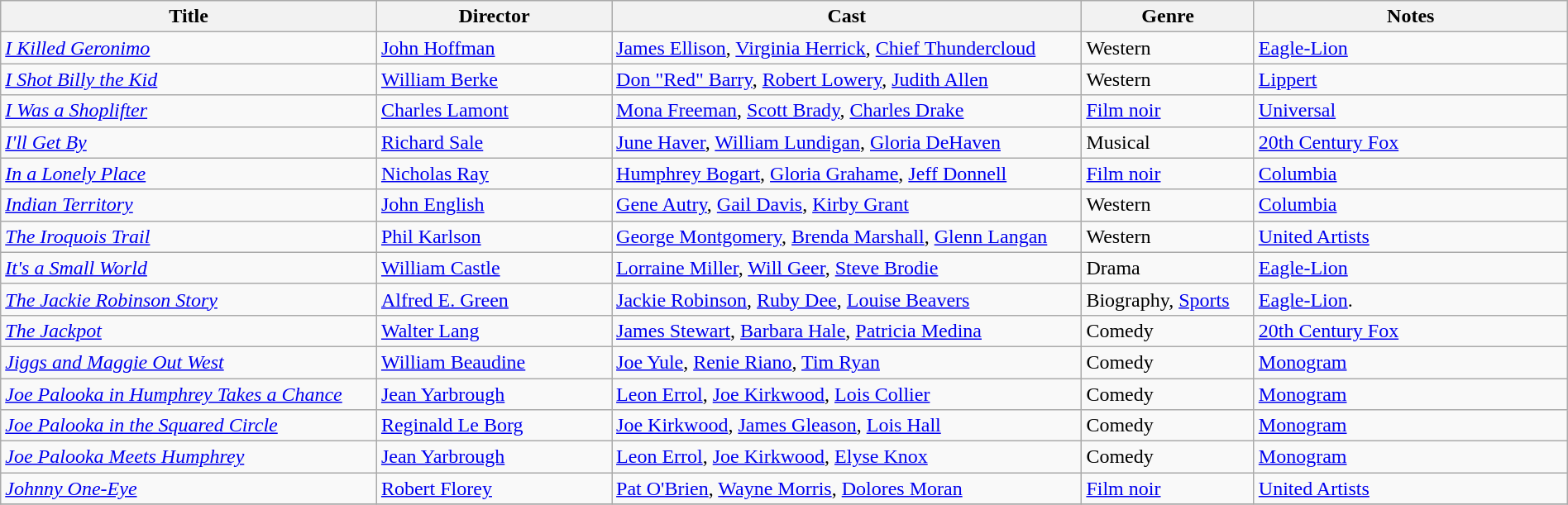<table class="wikitable" style="width:100%;">
<tr>
<th style="width:24%;">Title</th>
<th style="width:15%;">Director</th>
<th style="width:30%;">Cast</th>
<th style="width:11%;">Genre</th>
<th style="width:20%;">Notes</th>
</tr>
<tr>
<td><em><a href='#'>I Killed Geronimo</a></em></td>
<td><a href='#'>John Hoffman</a></td>
<td><a href='#'>James Ellison</a>, <a href='#'>Virginia Herrick</a>, <a href='#'>Chief Thundercloud</a></td>
<td>Western</td>
<td><a href='#'>Eagle-Lion</a></td>
</tr>
<tr>
<td><em><a href='#'>I Shot Billy the Kid</a></em></td>
<td><a href='#'>William Berke</a></td>
<td><a href='#'>Don "Red" Barry</a>, <a href='#'>Robert Lowery</a>, <a href='#'>Judith Allen</a></td>
<td>Western</td>
<td><a href='#'>Lippert</a></td>
</tr>
<tr>
<td><em><a href='#'>I Was a Shoplifter</a></em></td>
<td><a href='#'>Charles Lamont</a></td>
<td><a href='#'>Mona Freeman</a>, <a href='#'>Scott Brady</a>, <a href='#'>Charles Drake</a></td>
<td><a href='#'>Film noir</a></td>
<td><a href='#'>Universal</a></td>
</tr>
<tr>
<td><em><a href='#'>I'll Get By</a></em></td>
<td><a href='#'>Richard Sale</a></td>
<td><a href='#'>June Haver</a>, <a href='#'>William Lundigan</a>, <a href='#'>Gloria DeHaven</a></td>
<td>Musical</td>
<td><a href='#'>20th Century Fox</a></td>
</tr>
<tr>
<td><em><a href='#'>In a Lonely Place</a></em></td>
<td><a href='#'>Nicholas Ray</a></td>
<td><a href='#'>Humphrey Bogart</a>, <a href='#'>Gloria Grahame</a>, <a href='#'>Jeff Donnell</a></td>
<td><a href='#'>Film noir</a></td>
<td><a href='#'>Columbia</a></td>
</tr>
<tr>
<td><em><a href='#'>Indian Territory</a></em></td>
<td><a href='#'>John English</a></td>
<td><a href='#'>Gene Autry</a>, <a href='#'>Gail Davis</a>, <a href='#'>Kirby Grant</a></td>
<td>Western</td>
<td><a href='#'>Columbia</a></td>
</tr>
<tr>
<td><em><a href='#'>The Iroquois Trail</a></em></td>
<td><a href='#'>Phil Karlson</a></td>
<td><a href='#'>George Montgomery</a>, <a href='#'>Brenda Marshall</a>, <a href='#'>Glenn Langan</a></td>
<td>Western</td>
<td><a href='#'>United Artists</a></td>
</tr>
<tr>
<td><em><a href='#'>It's a Small World</a></em></td>
<td><a href='#'>William Castle</a></td>
<td><a href='#'>Lorraine Miller</a>, <a href='#'>Will Geer</a>, <a href='#'>Steve Brodie</a></td>
<td>Drama</td>
<td><a href='#'>Eagle-Lion</a></td>
</tr>
<tr>
<td><em><a href='#'>The Jackie Robinson Story</a></em></td>
<td><a href='#'>Alfred E. Green</a></td>
<td><a href='#'>Jackie Robinson</a>, <a href='#'>Ruby Dee</a>, <a href='#'>Louise Beavers</a></td>
<td>Biography, <a href='#'>Sports</a></td>
<td><a href='#'>Eagle-Lion</a>.</td>
</tr>
<tr>
<td><em><a href='#'>The Jackpot</a></em></td>
<td><a href='#'>Walter Lang</a></td>
<td><a href='#'>James Stewart</a>, <a href='#'>Barbara Hale</a>, <a href='#'>Patricia Medina</a></td>
<td>Comedy</td>
<td><a href='#'>20th Century Fox</a></td>
</tr>
<tr>
<td><em><a href='#'>Jiggs and Maggie Out West</a></em></td>
<td><a href='#'>William Beaudine</a></td>
<td><a href='#'>Joe Yule</a>, <a href='#'>Renie Riano</a>, <a href='#'>Tim Ryan</a></td>
<td>Comedy</td>
<td><a href='#'>Monogram</a></td>
</tr>
<tr>
<td><em><a href='#'>Joe Palooka in Humphrey Takes a Chance</a></em></td>
<td><a href='#'>Jean Yarbrough</a></td>
<td><a href='#'>Leon Errol</a>, <a href='#'>Joe Kirkwood</a>, <a href='#'>Lois Collier</a></td>
<td>Comedy</td>
<td><a href='#'>Monogram</a></td>
</tr>
<tr>
<td><em><a href='#'>Joe Palooka in the Squared Circle</a></em></td>
<td><a href='#'>Reginald Le Borg</a></td>
<td><a href='#'>Joe Kirkwood</a>, <a href='#'>James Gleason</a>, <a href='#'>Lois Hall</a></td>
<td>Comedy</td>
<td><a href='#'>Monogram</a></td>
</tr>
<tr>
<td><em><a href='#'>Joe Palooka Meets Humphrey</a></em></td>
<td><a href='#'>Jean Yarbrough</a></td>
<td><a href='#'>Leon Errol</a>, <a href='#'>Joe Kirkwood</a>, <a href='#'>Elyse Knox</a></td>
<td>Comedy</td>
<td><a href='#'>Monogram</a></td>
</tr>
<tr>
<td><em><a href='#'>Johnny One-Eye</a></em></td>
<td><a href='#'>Robert Florey</a></td>
<td><a href='#'>Pat O'Brien</a>, <a href='#'>Wayne Morris</a>, <a href='#'>Dolores Moran</a></td>
<td><a href='#'>Film noir</a></td>
<td><a href='#'>United Artists</a></td>
</tr>
<tr>
</tr>
</table>
